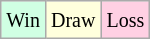<table class="wikitable">
<tr>
<td style="background-color: #d0ffe3;"><small>Win</small></td>
<td style="background-color: #ffffdd;"><small>Draw</small></td>
<td style="background-color: #ffd0e3;"><small>Loss</small></td>
</tr>
</table>
